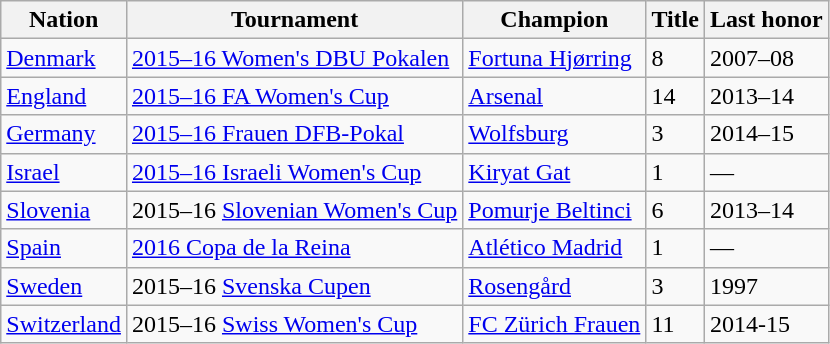<table class="wikitable sortable">
<tr>
<th>Nation</th>
<th>Tournament</th>
<th>Champion</th>
<th data-sort-type="number">Title</th>
<th>Last honor</th>
</tr>
<tr>
<td> <a href='#'>Denmark</a></td>
<td><a href='#'>2015–16 Women's DBU Pokalen</a></td>
<td><a href='#'>Fortuna Hjørring</a></td>
<td>8</td>
<td>2007–08</td>
</tr>
<tr>
<td> <a href='#'>England</a></td>
<td><a href='#'>2015–16 FA Women's Cup</a></td>
<td><a href='#'>Arsenal</a></td>
<td>14</td>
<td>2013–14</td>
</tr>
<tr>
<td> <a href='#'>Germany</a></td>
<td><a href='#'>2015–16 Frauen DFB-Pokal</a></td>
<td><a href='#'>Wolfsburg</a></td>
<td>3</td>
<td>2014–15</td>
</tr>
<tr>
<td> <a href='#'>Israel</a></td>
<td><a href='#'>2015–16 Israeli Women's Cup</a></td>
<td><a href='#'>Kiryat Gat</a></td>
<td>1</td>
<td>—</td>
</tr>
<tr>
<td> <a href='#'>Slovenia</a></td>
<td>2015–16 <a href='#'>Slovenian Women's Cup</a></td>
<td><a href='#'>Pomurje Beltinci</a></td>
<td>6</td>
<td>2013–14</td>
</tr>
<tr>
<td> <a href='#'>Spain</a></td>
<td><a href='#'>2016 Copa de la Reina</a></td>
<td><a href='#'>Atlético Madrid</a></td>
<td>1</td>
<td>—</td>
</tr>
<tr>
<td> <a href='#'>Sweden</a></td>
<td>2015–16 <a href='#'>Svenska Cupen</a></td>
<td><a href='#'>Rosengård</a></td>
<td>3</td>
<td>1997</td>
</tr>
<tr>
<td> <a href='#'>Switzerland</a></td>
<td>2015–16 <a href='#'>Swiss Women's Cup</a></td>
<td><a href='#'>FC Zürich Frauen</a></td>
<td>11</td>
<td>2014-15</td>
</tr>
</table>
